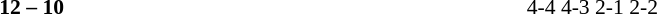<table width=100% cellspacing=1>
<tr>
<th width=20%></th>
<th width=12%></th>
<th width=20%></th>
<th width=33%></th>
<td></td>
</tr>
<tr style=font-size:90%>
<td align=right><strong></strong></td>
<td align=center><strong>12 – 10</strong></td>
<td></td>
<td>4-4 4-3 2-1 2-2</td>
</tr>
</table>
